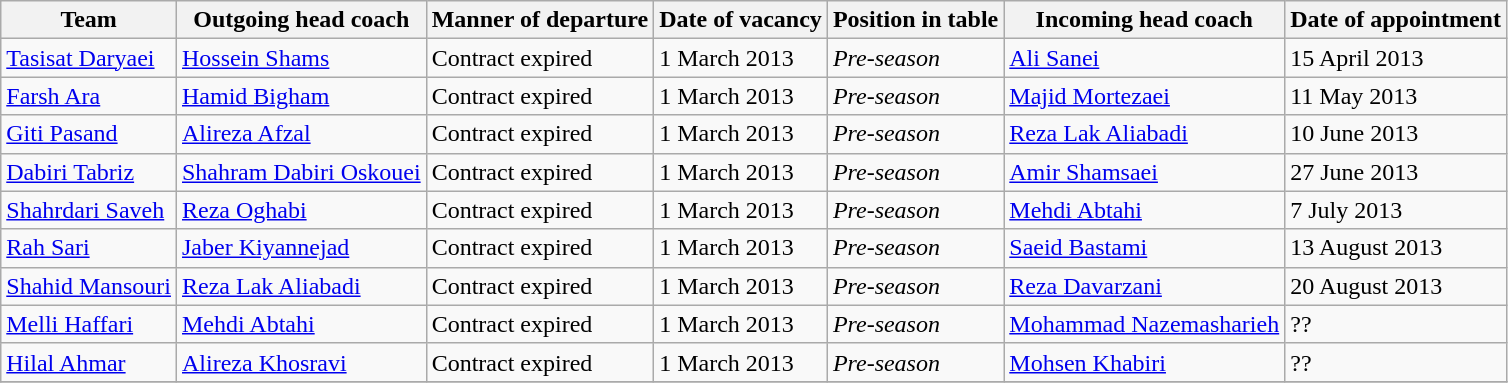<table class="wikitable sortable">
<tr>
<th>Team</th>
<th>Outgoing head coach</th>
<th>Manner of departure</th>
<th>Date of vacancy</th>
<th>Position in table</th>
<th>Incoming head coach</th>
<th>Date of appointment</th>
</tr>
<tr>
<td><a href='#'>Tasisat Daryaei</a></td>
<td> <a href='#'>Hossein Shams</a></td>
<td>Contract expired</td>
<td>1 March 2013</td>
<td><em>Pre-season</em></td>
<td> <a href='#'>Ali Sanei</a></td>
<td>15 April 2013</td>
</tr>
<tr>
<td><a href='#'>Farsh Ara</a></td>
<td> <a href='#'>Hamid Bigham</a></td>
<td>Contract expired</td>
<td>1 March 2013</td>
<td><em>Pre-season</em></td>
<td> <a href='#'>Majid Mortezaei</a></td>
<td>11 May 2013</td>
</tr>
<tr>
<td><a href='#'>Giti Pasand</a></td>
<td> <a href='#'>Alireza Afzal</a></td>
<td>Contract expired</td>
<td>1 March 2013</td>
<td><em>Pre-season</em></td>
<td> <a href='#'>Reza Lak Aliabadi</a></td>
<td>10 June 2013</td>
</tr>
<tr>
<td><a href='#'>Dabiri Tabriz</a></td>
<td> <a href='#'>Shahram Dabiri Oskouei</a></td>
<td>Contract expired</td>
<td>1 March 2013</td>
<td><em>Pre-season</em></td>
<td> <a href='#'>Amir Shamsaei</a></td>
<td>27 June 2013</td>
</tr>
<tr>
<td><a href='#'>Shahrdari Saveh</a></td>
<td> <a href='#'>Reza Oghabi</a></td>
<td>Contract expired</td>
<td>1 March 2013</td>
<td><em>Pre-season</em></td>
<td> <a href='#'>Mehdi Abtahi</a></td>
<td>7 July 2013</td>
</tr>
<tr>
<td><a href='#'>Rah Sari</a></td>
<td> <a href='#'>Jaber Kiyannejad</a></td>
<td>Contract expired</td>
<td>1 March 2013</td>
<td><em>Pre-season</em></td>
<td> <a href='#'>Saeid Bastami</a></td>
<td>13 August 2013</td>
</tr>
<tr>
<td><a href='#'>Shahid Mansouri</a></td>
<td> <a href='#'>Reza Lak Aliabadi</a></td>
<td>Contract expired</td>
<td>1 March 2013</td>
<td><em>Pre-season</em></td>
<td> <a href='#'>Reza Davarzani</a></td>
<td>20 August 2013</td>
</tr>
<tr>
<td><a href='#'>Melli Haffari</a></td>
<td> <a href='#'>Mehdi Abtahi</a></td>
<td>Contract expired</td>
<td>1 March 2013</td>
<td><em>Pre-season</em></td>
<td> <a href='#'>Mohammad Nazemasharieh</a></td>
<td>??</td>
</tr>
<tr>
<td><a href='#'>Hilal Ahmar</a></td>
<td> <a href='#'>Alireza Khosravi</a></td>
<td>Contract expired</td>
<td>1 March 2013</td>
<td><em>Pre-season</em></td>
<td> <a href='#'>Mohsen Khabiri</a></td>
<td>??</td>
</tr>
<tr>
</tr>
</table>
